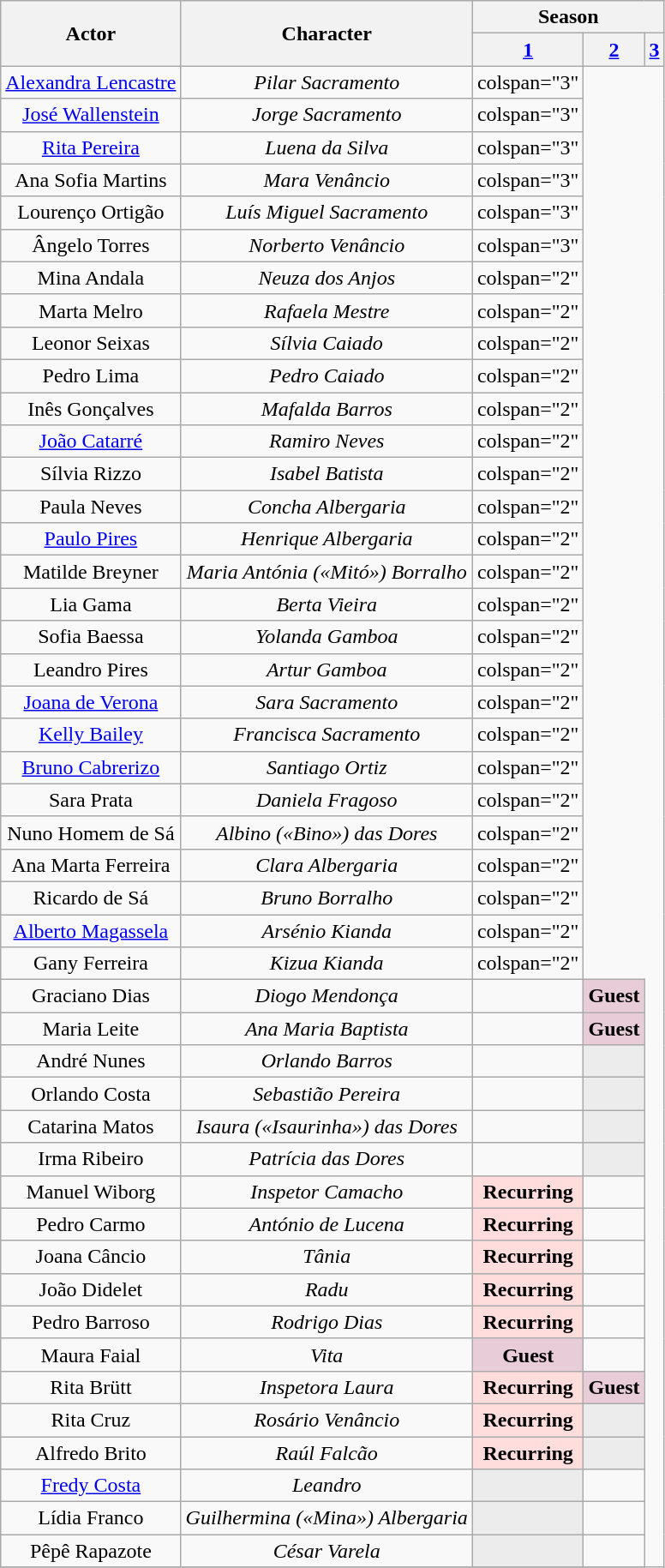<table class="wikitable" style="text-align:center">
<tr>
<th rowspan="2">Actor</th>
<th rowspan="2">Character</th>
<th colspan="3">Season</th>
</tr>
<tr>
<th><a href='#'>1</a></th>
<th><a href='#'>2</a></th>
<th><a href='#'>3</a></th>
</tr>
<tr>
<td><a href='#'>Alexandra Lencastre</a></td>
<td><em>Pilar Sacramento</em></td>
<td>colspan="3" </td>
</tr>
<tr>
<td><a href='#'>José Wallenstein</a></td>
<td><em>Jorge Sacramento</em></td>
<td>colspan="3" </td>
</tr>
<tr>
<td><a href='#'>Rita Pereira</a></td>
<td><em>Luena da Silva</em></td>
<td>colspan="3" </td>
</tr>
<tr>
<td>Ana Sofia Martins</td>
<td><em>Mara Venâncio</em></td>
<td>colspan="3" </td>
</tr>
<tr>
<td>Lourenço Ortigão</td>
<td><em>Luís Miguel Sacramento</em></td>
<td>colspan="3" </td>
</tr>
<tr>
<td>Ângelo Torres</td>
<td><em>Norberto Venâncio</em></td>
<td>colspan="3" </td>
</tr>
<tr>
<td>Mina Andala</td>
<td><em>Neuza dos Anjos</em></td>
<td>colspan="2" </td>
</tr>
<tr>
<td>Marta Melro</td>
<td><em>Rafaela Mestre</em></td>
<td>colspan="2" </td>
</tr>
<tr>
<td>Leonor Seixas</td>
<td><em>Sílvia Caiado</em></td>
<td>colspan="2" </td>
</tr>
<tr>
<td>Pedro Lima</td>
<td><em>Pedro Caiado</em></td>
<td>colspan="2" </td>
</tr>
<tr>
<td>Inês Gonçalves</td>
<td><em>Mafalda Barros</em></td>
<td>colspan="2" </td>
</tr>
<tr>
<td><a href='#'>João Catarré</a></td>
<td><em>Ramiro Neves</em></td>
<td>colspan="2" </td>
</tr>
<tr>
<td>Sílvia Rizzo</td>
<td><em>Isabel Batista</em></td>
<td>colspan="2" </td>
</tr>
<tr>
<td>Paula Neves</td>
<td><em>Concha Albergaria</em></td>
<td>colspan="2" </td>
</tr>
<tr>
<td><a href='#'>Paulo Pires</a></td>
<td><em>Henrique Albergaria</em></td>
<td>colspan="2" </td>
</tr>
<tr>
<td>Matilde Breyner</td>
<td><em>Maria Antónia («Mitó») Borralho</em></td>
<td>colspan="2" </td>
</tr>
<tr>
<td>Lia Gama</td>
<td><em>Berta Vieira</em></td>
<td>colspan="2" </td>
</tr>
<tr>
<td>Sofia Baessa</td>
<td><em>Yolanda Gamboa</em></td>
<td>colspan="2" </td>
</tr>
<tr>
<td>Leandro Pires</td>
<td><em>Artur Gamboa</em></td>
<td>colspan="2" </td>
</tr>
<tr>
<td><a href='#'>Joana de Verona</a></td>
<td><em>Sara Sacramento</em></td>
<td>colspan="2" </td>
</tr>
<tr>
<td><a href='#'>Kelly Bailey</a></td>
<td><em>Francisca Sacramento</em></td>
<td>colspan="2" </td>
</tr>
<tr>
<td><a href='#'>Bruno Cabrerizo</a></td>
<td><em>Santiago Ortiz</em></td>
<td>colspan="2" </td>
</tr>
<tr>
<td>Sara Prata</td>
<td><em>Daniela Fragoso</em></td>
<td>colspan="2" </td>
</tr>
<tr>
<td>Nuno Homem de Sá</td>
<td><em>Albino («Bino») das Dores</em></td>
<td>colspan="2" </td>
</tr>
<tr>
<td>Ana Marta Ferreira</td>
<td><em>Clara Albergaria</em></td>
<td>colspan="2" </td>
</tr>
<tr>
<td>Ricardo de Sá</td>
<td><em>Bruno Borralho</em></td>
<td>colspan="2" </td>
</tr>
<tr>
<td><a href='#'>Alberto Magassela</a></td>
<td><em>Arsénio Kianda</em></td>
<td>colspan="2" </td>
</tr>
<tr>
<td>Gany Ferreira</td>
<td><em>Kizua Kianda</em></td>
<td>colspan="2" </td>
</tr>
<tr>
<td>Graciano Dias</td>
<td><em>Diogo Mendonça</em></td>
<td></td>
<td style="background: #E8CCD7"><strong>Guest</strong></td>
</tr>
<tr>
<td>Maria Leite</td>
<td><em>Ana Maria Baptista</em></td>
<td></td>
<td style="background: #E8CCD7"><strong>Guest</strong></td>
</tr>
<tr>
<td>André Nunes</td>
<td><em>Orlando Barros</em></td>
<td></td>
<td style="background: #ececec"></td>
</tr>
<tr>
<td>Orlando Costa</td>
<td><em>Sebastião Pereira</em></td>
<td></td>
<td style="background: #ececec"></td>
</tr>
<tr>
<td>Catarina Matos</td>
<td><em>Isaura («Isaurinha») das Dores</em></td>
<td></td>
<td style="background: #ececec"></td>
</tr>
<tr>
<td>Irma Ribeiro</td>
<td><em>Patrícia das Dores</em></td>
<td></td>
<td style="background: #ececec"></td>
</tr>
<tr>
<td>Manuel Wiborg</td>
<td><em>Inspetor Camacho</em></td>
<td style="background: #ffdddd"><strong>Recurring</strong></td>
<td></td>
</tr>
<tr>
<td>Pedro Carmo</td>
<td><em>António de Lucena</em></td>
<td style="background: #ffdddd"><strong>Recurring</strong></td>
<td></td>
</tr>
<tr>
<td>Joana Câncio</td>
<td><em>Tânia</em></td>
<td style="background: #ffdddd"><strong>Recurring</strong></td>
<td></td>
</tr>
<tr>
<td>João Didelet</td>
<td><em>Radu</em></td>
<td style="background: #ffdddd"><strong>Recurring</strong></td>
<td></td>
</tr>
<tr>
<td>Pedro Barroso</td>
<td><em>Rodrigo Dias</em></td>
<td style="background: #ffdddd"><strong>Recurring</strong></td>
<td></td>
</tr>
<tr>
<td>Maura Faial</td>
<td><em>Vita</em></td>
<td style="background: #E8CCD7"><strong>Guest</strong></td>
<td></td>
</tr>
<tr>
<td>Rita Brütt</td>
<td><em>Inspetora Laura</em></td>
<td style="background: #ffdddd"><strong>Recurring</strong></td>
<td style="background: #E8CCD7"><strong>Guest</strong></td>
</tr>
<tr>
<td>Rita Cruz</td>
<td><em>Rosário Venâncio</em></td>
<td style="background: #ffdddd"><strong>Recurring</strong></td>
<td style="background: #ececec"></td>
</tr>
<tr>
<td>Alfredo Brito</td>
<td><em>Raúl Falcão</em></td>
<td style="background: #ffdddd"><strong>Recurring</strong></td>
<td style="background: #ececec"></td>
</tr>
<tr>
<td><a href='#'>Fredy Costa</a></td>
<td><em>Leandro</em></td>
<td style="background: #ececec"></td>
<td></td>
</tr>
<tr>
<td>Lídia Franco</td>
<td><em>Guilhermina («Mina») Albergaria</em></td>
<td style="background: #ececec"></td>
<td></td>
</tr>
<tr>
<td>Pêpê Rapazote</td>
<td><em>César Varela</em></td>
<td style="background: #ececec"></td>
<td></td>
</tr>
<tr>
</tr>
</table>
